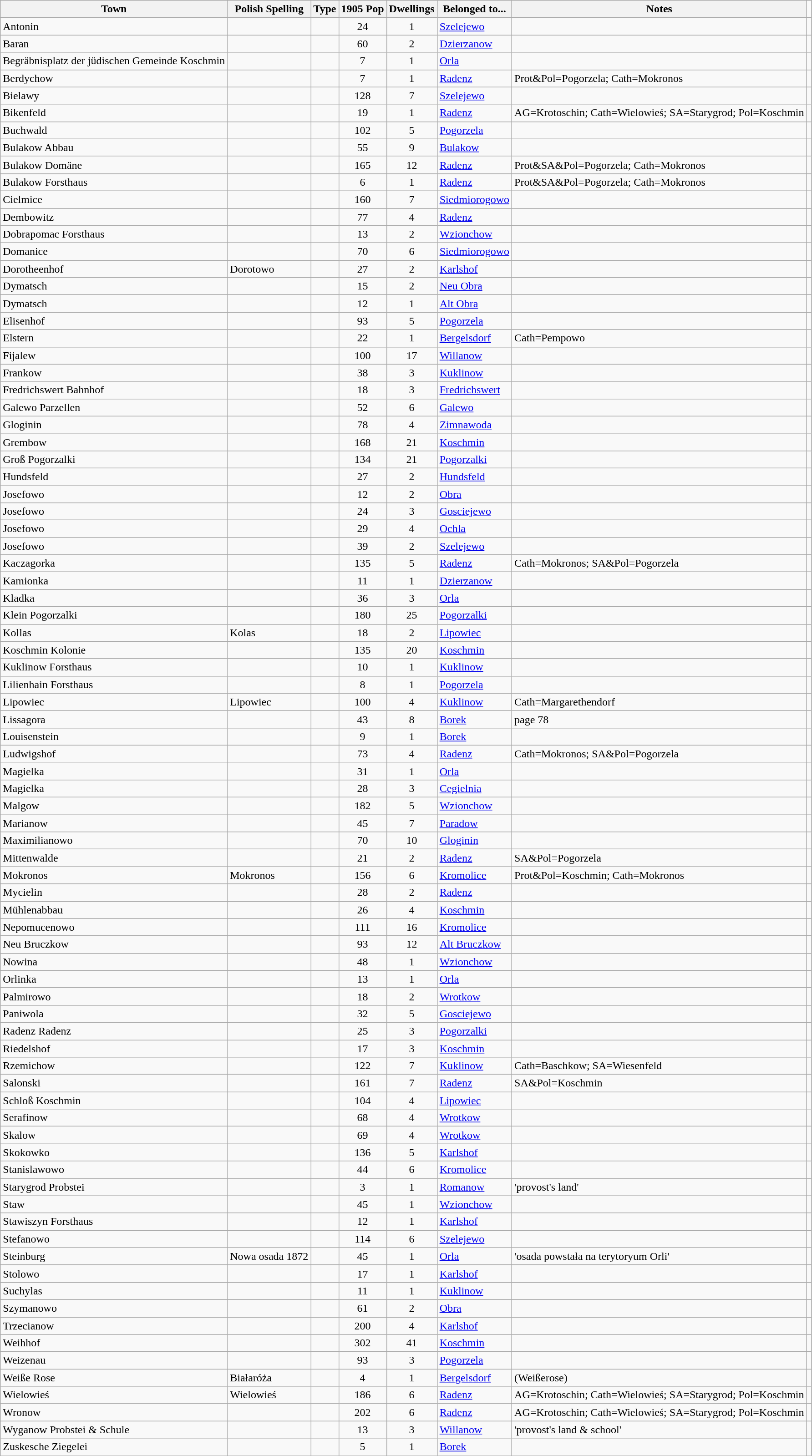<table class="wikitable">
<tr>
<th>Town</th>
<th>Polish Spelling</th>
<th>Type</th>
<th>1905 Pop</th>
<th>Dwellings</th>
<th>Belonged to...</th>
<th>Notes</th>
</tr>
<tr>
<td>Antonin</td>
<td></td>
<td></td>
<td ALIGN="CENTER">24</td>
<td ALIGN="CENTER">1</td>
<td><a href='#'>Szelejewo</a></td>
<td></td>
<td></td>
</tr>
<tr>
<td>Baran</td>
<td></td>
<td></td>
<td ALIGN="CENTER">60</td>
<td ALIGN="CENTER">2</td>
<td><a href='#'>Dzierzanow</a></td>
<td></td>
<td></td>
</tr>
<tr>
<td>Begräbnisplatz der jüdischen Gemeinde Koschmin</td>
<td></td>
<td></td>
<td ALIGN="CENTER">7</td>
<td ALIGN="CENTER">1</td>
<td><a href='#'>Orla</a></td>
<td></td>
<td></td>
</tr>
<tr>
<td>Berdychow</td>
<td></td>
<td></td>
<td ALIGN="CENTER">7</td>
<td ALIGN="CENTER">1</td>
<td><a href='#'>Radenz</a></td>
<td>Prot&Pol=Pogorzela; Cath=Mokronos</td>
<td></td>
</tr>
<tr>
<td>Bielawy</td>
<td></td>
<td></td>
<td ALIGN="CENTER">128</td>
<td ALIGN="CENTER">7</td>
<td><a href='#'>Szelejewo</a></td>
<td></td>
<td></td>
</tr>
<tr>
<td>Bikenfeld</td>
<td></td>
<td></td>
<td ALIGN="CENTER">19</td>
<td ALIGN="CENTER">1</td>
<td><a href='#'>Radenz</a></td>
<td>AG=Krotoschin; Cath=Wielowieś; SA=Starygrod; Pol=Koschmin</td>
<td></td>
</tr>
<tr>
<td>Buchwald</td>
<td></td>
<td></td>
<td ALIGN="CENTER">102</td>
<td ALIGN="CENTER">5</td>
<td><a href='#'>Pogorzela</a></td>
<td></td>
<td></td>
</tr>
<tr>
<td>Bulakow Abbau</td>
<td></td>
<td></td>
<td ALIGN="CENTER">55</td>
<td ALIGN="CENTER">9</td>
<td><a href='#'>Bulakow</a></td>
<td></td>
<td></td>
</tr>
<tr>
<td>Bulakow Domäne</td>
<td></td>
<td></td>
<td ALIGN="CENTER">165</td>
<td ALIGN="CENTER">12</td>
<td><a href='#'>Radenz</a></td>
<td>Prot&SA&Pol=Pogorzela; Cath=Mokronos</td>
<td></td>
</tr>
<tr>
<td>Bulakow Forsthaus</td>
<td></td>
<td></td>
<td ALIGN="CENTER">6</td>
<td ALIGN="CENTER">1</td>
<td><a href='#'>Radenz</a></td>
<td>Prot&SA&Pol=Pogorzela; Cath=Mokronos</td>
<td></td>
</tr>
<tr>
<td>Cielmice</td>
<td></td>
<td></td>
<td ALIGN="CENTER">160</td>
<td ALIGN="CENTER">7</td>
<td><a href='#'>Siedmiorogowo</a></td>
<td></td>
<td></td>
</tr>
<tr>
<td>Dembowitz</td>
<td></td>
<td></td>
<td ALIGN="CENTER">77</td>
<td ALIGN="CENTER">4</td>
<td><a href='#'>Radenz</a></td>
<td></td>
<td></td>
</tr>
<tr>
<td>Dobrapomac Forsthaus</td>
<td></td>
<td></td>
<td ALIGN="CENTER">13</td>
<td ALIGN="CENTER">2</td>
<td><a href='#'>Wzionchow</a></td>
<td></td>
<td></td>
</tr>
<tr>
<td>Domanice</td>
<td></td>
<td></td>
<td ALIGN="CENTER">70</td>
<td ALIGN="CENTER">6</td>
<td><a href='#'>Siedmiorogowo</a></td>
<td></td>
<td></td>
</tr>
<tr>
<td>Dorotheenhof</td>
<td>Dorotowo</td>
<td></td>
<td ALIGN="CENTER">27</td>
<td ALIGN="CENTER">2</td>
<td><a href='#'>Karlshof</a></td>
<td></td>
<td></td>
</tr>
<tr>
<td>Dymatsch</td>
<td></td>
<td></td>
<td ALIGN="CENTER">15</td>
<td ALIGN="CENTER">2</td>
<td><a href='#'>Neu Obra</a></td>
<td></td>
<td></td>
</tr>
<tr>
<td>Dymatsch</td>
<td></td>
<td></td>
<td ALIGN="CENTER">12</td>
<td ALIGN="CENTER">1</td>
<td><a href='#'>Alt Obra</a></td>
<td></td>
<td></td>
</tr>
<tr>
<td>Elisenhof</td>
<td></td>
<td></td>
<td ALIGN="CENTER">93</td>
<td ALIGN="CENTER">5</td>
<td><a href='#'>Pogorzela</a></td>
<td></td>
<td></td>
</tr>
<tr>
<td>Elstern</td>
<td></td>
<td></td>
<td ALIGN="CENTER">22</td>
<td ALIGN="CENTER">1</td>
<td><a href='#'>Bergelsdorf</a></td>
<td>Cath=Pempowo</td>
<td></td>
</tr>
<tr>
<td>Fijalew</td>
<td></td>
<td></td>
<td ALIGN="CENTER">100</td>
<td ALIGN="CENTER">17</td>
<td><a href='#'>Willanow</a></td>
<td></td>
<td></td>
</tr>
<tr>
<td>Frankow</td>
<td></td>
<td></td>
<td ALIGN="CENTER">38</td>
<td ALIGN="CENTER">3</td>
<td><a href='#'>Kuklinow</a></td>
<td></td>
<td></td>
</tr>
<tr>
<td>Fredrichswert Bahnhof</td>
<td></td>
<td></td>
<td ALIGN="CENTER">18</td>
<td ALIGN="CENTER">3</td>
<td><a href='#'>Fredrichswert</a></td>
<td></td>
<td></td>
</tr>
<tr>
<td>Galewo Parzellen</td>
<td></td>
<td></td>
<td ALIGN="CENTER">52</td>
<td ALIGN="CENTER">6</td>
<td><a href='#'>Galewo</a></td>
<td></td>
<td></td>
</tr>
<tr>
<td>Gloginin</td>
<td></td>
<td></td>
<td ALIGN="CENTER">78</td>
<td ALIGN="CENTER">4</td>
<td><a href='#'>Zimnawoda</a></td>
<td></td>
<td></td>
</tr>
<tr>
<td>Grembow</td>
<td></td>
<td></td>
<td ALIGN="CENTER">168</td>
<td ALIGN="CENTER">21</td>
<td><a href='#'>Koschmin</a></td>
<td></td>
<td></td>
</tr>
<tr>
<td>Groß Pogorzalki</td>
<td></td>
<td></td>
<td ALIGN="CENTER">134</td>
<td ALIGN="CENTER">21</td>
<td><a href='#'>Pogorzalki</a></td>
<td></td>
<td></td>
</tr>
<tr>
<td>Hundsfeld</td>
<td></td>
<td></td>
<td ALIGN="CENTER">27</td>
<td ALIGN="CENTER">2</td>
<td><a href='#'>Hundsfeld</a></td>
<td></td>
<td></td>
</tr>
<tr>
<td>Josefowo</td>
<td></td>
<td></td>
<td ALIGN="CENTER">12</td>
<td ALIGN="CENTER">2</td>
<td><a href='#'>Obra</a></td>
<td></td>
<td></td>
</tr>
<tr>
<td>Josefowo</td>
<td></td>
<td></td>
<td ALIGN="CENTER">24</td>
<td ALIGN="CENTER">3</td>
<td><a href='#'>Gosciejewo</a></td>
<td></td>
<td></td>
</tr>
<tr>
<td>Josefowo</td>
<td></td>
<td></td>
<td ALIGN="CENTER">29</td>
<td ALIGN="CENTER">4</td>
<td><a href='#'>Ochla</a></td>
<td></td>
<td></td>
</tr>
<tr>
<td>Josefowo</td>
<td></td>
<td></td>
<td ALIGN="CENTER">39</td>
<td ALIGN="CENTER">2</td>
<td><a href='#'>Szelejewo</a></td>
<td></td>
<td></td>
</tr>
<tr>
<td>Kaczagorka</td>
<td></td>
<td></td>
<td ALIGN="CENTER">135</td>
<td ALIGN="CENTER">5</td>
<td><a href='#'>Radenz</a></td>
<td>Cath=Mokronos; SA&Pol=Pogorzela</td>
<td></td>
</tr>
<tr>
<td>Kamionka</td>
<td></td>
<td></td>
<td ALIGN="CENTER">11</td>
<td ALIGN="CENTER">1</td>
<td><a href='#'>Dzierzanow</a></td>
<td></td>
<td></td>
</tr>
<tr>
<td>Kladka</td>
<td></td>
<td></td>
<td ALIGN="CENTER">36</td>
<td ALIGN="CENTER">3</td>
<td><a href='#'>Orla</a></td>
<td></td>
<td></td>
</tr>
<tr>
<td>Klein Pogorzalki</td>
<td></td>
<td></td>
<td ALIGN="CENTER">180</td>
<td ALIGN="CENTER">25</td>
<td><a href='#'>Pogorzalki</a></td>
<td></td>
<td></td>
</tr>
<tr>
<td>Kollas</td>
<td>Kolas</td>
<td></td>
<td ALIGN="CENTER">18</td>
<td ALIGN="CENTER">2</td>
<td><a href='#'>Lipowiec</a></td>
<td></td>
<td></td>
</tr>
<tr>
<td>Koschmin Kolonie</td>
<td></td>
<td></td>
<td ALIGN="CENTER">135</td>
<td ALIGN="CENTER">20</td>
<td><a href='#'>Koschmin</a></td>
<td></td>
<td></td>
</tr>
<tr>
<td>Kuklinow Forsthaus</td>
<td></td>
<td></td>
<td ALIGN="CENTER">10</td>
<td ALIGN="CENTER">1</td>
<td><a href='#'>Kuklinow</a></td>
<td></td>
<td></td>
</tr>
<tr>
<td>Lilienhain Forsthaus</td>
<td></td>
<td></td>
<td ALIGN="CENTER">8</td>
<td ALIGN="CENTER">1</td>
<td><a href='#'>Pogorzela</a></td>
<td></td>
<td></td>
</tr>
<tr>
<td>Lipowiec</td>
<td>Lipowiec</td>
<td></td>
<td ALIGN="CENTER">100</td>
<td ALIGN="CENTER">4</td>
<td><a href='#'>Kuklinow</a></td>
<td>Cath=Margarethendorf</td>
<td></td>
</tr>
<tr>
<td>Lissagora</td>
<td></td>
<td></td>
<td ALIGN="CENTER">43</td>
<td ALIGN="CENTER">8</td>
<td><a href='#'>Borek</a></td>
<td>page 78</td>
<td></td>
</tr>
<tr>
<td>Louisenstein</td>
<td></td>
<td></td>
<td ALIGN="CENTER">9</td>
<td ALIGN="CENTER">1</td>
<td><a href='#'>Borek</a></td>
<td></td>
<td></td>
</tr>
<tr>
<td>Ludwigshof</td>
<td></td>
<td></td>
<td ALIGN="CENTER">73</td>
<td ALIGN="CENTER">4</td>
<td><a href='#'>Radenz</a></td>
<td>Cath=Mokronos; SA&Pol=Pogorzela</td>
<td></td>
</tr>
<tr>
<td>Magielka</td>
<td></td>
<td></td>
<td ALIGN="CENTER">31</td>
<td ALIGN="CENTER">1</td>
<td><a href='#'>Orla</a></td>
<td></td>
<td></td>
</tr>
<tr>
<td>Magielka</td>
<td></td>
<td></td>
<td ALIGN="CENTER">28</td>
<td ALIGN="CENTER">3</td>
<td><a href='#'>Cegielnia</a></td>
<td></td>
<td></td>
</tr>
<tr>
<td>Malgow</td>
<td></td>
<td></td>
<td ALIGN="CENTER">182</td>
<td ALIGN="CENTER">5</td>
<td><a href='#'>Wzionchow</a></td>
<td></td>
<td></td>
</tr>
<tr>
<td>Marianow</td>
<td></td>
<td></td>
<td ALIGN="CENTER">45</td>
<td ALIGN="CENTER">7</td>
<td><a href='#'>Paradow</a></td>
<td></td>
<td></td>
</tr>
<tr>
<td>Maximilianowo</td>
<td></td>
<td></td>
<td ALIGN="CENTER">70</td>
<td ALIGN="CENTER">10</td>
<td><a href='#'>Gloginin</a></td>
<td></td>
<td></td>
</tr>
<tr>
<td>Mittenwalde</td>
<td></td>
<td></td>
<td ALIGN="CENTER">21</td>
<td ALIGN="CENTER">2</td>
<td><a href='#'>Radenz</a></td>
<td>SA&Pol=Pogorzela</td>
<td></td>
</tr>
<tr>
<td>Mokronos</td>
<td>Mokronos</td>
<td></td>
<td ALIGN="CENTER">156</td>
<td ALIGN="CENTER">6</td>
<td><a href='#'>Kromolice</a></td>
<td>Prot&Pol=Koschmin; Cath=Mokronos</td>
<td></td>
</tr>
<tr>
<td>Mycielin</td>
<td></td>
<td></td>
<td ALIGN="CENTER">28</td>
<td ALIGN="CENTER">2</td>
<td><a href='#'>Radenz</a></td>
<td></td>
<td></td>
</tr>
<tr>
<td>Mühlenabbau</td>
<td></td>
<td></td>
<td ALIGN="CENTER">26</td>
<td ALIGN="CENTER">4</td>
<td><a href='#'>Koschmin</a></td>
<td></td>
<td></td>
</tr>
<tr>
<td>Nepomucenowo</td>
<td></td>
<td></td>
<td ALIGN="CENTER">111</td>
<td ALIGN="CENTER">16</td>
<td><a href='#'>Kromolice</a></td>
<td></td>
<td></td>
</tr>
<tr>
<td>Neu Bruczkow</td>
<td></td>
<td></td>
<td ALIGN="CENTER">93</td>
<td ALIGN="CENTER">12</td>
<td><a href='#'>Alt Bruczkow</a></td>
<td></td>
<td></td>
</tr>
<tr>
<td>Nowina</td>
<td></td>
<td></td>
<td ALIGN="CENTER">48</td>
<td ALIGN="CENTER">1</td>
<td><a href='#'>Wzionchow</a></td>
<td></td>
<td></td>
</tr>
<tr>
<td>Orlinka</td>
<td></td>
<td></td>
<td ALIGN="CENTER">13</td>
<td ALIGN="CENTER">1</td>
<td><a href='#'>Orla</a></td>
<td></td>
<td></td>
</tr>
<tr>
<td>Palmirowo</td>
<td></td>
<td></td>
<td ALIGN="CENTER">18</td>
<td ALIGN="CENTER">2</td>
<td><a href='#'>Wrotkow</a></td>
<td></td>
<td></td>
</tr>
<tr>
<td>Paniwola</td>
<td></td>
<td></td>
<td ALIGN="CENTER">32</td>
<td ALIGN="CENTER">5</td>
<td><a href='#'>Gosciejewo</a></td>
<td></td>
<td></td>
</tr>
<tr>
<td>Radenz Radenz</td>
<td></td>
<td></td>
<td ALIGN="CENTER">25</td>
<td ALIGN="CENTER">3</td>
<td><a href='#'>Pogorzalki</a></td>
<td></td>
<td></td>
</tr>
<tr>
<td>Riedelshof</td>
<td></td>
<td></td>
<td ALIGN="CENTER">17</td>
<td ALIGN="CENTER">3</td>
<td><a href='#'>Koschmin</a></td>
<td></td>
<td></td>
</tr>
<tr>
<td>Rzemichow</td>
<td></td>
<td></td>
<td ALIGN="CENTER">122</td>
<td ALIGN="CENTER">7</td>
<td><a href='#'>Kuklinow</a></td>
<td>Cath=Baschkow; SA=Wiesenfeld</td>
<td></td>
</tr>
<tr>
<td>Salonski</td>
<td></td>
<td></td>
<td ALIGN="CENTER">161</td>
<td ALIGN="CENTER">7</td>
<td><a href='#'>Radenz</a></td>
<td>SA&Pol=Koschmin</td>
<td></td>
</tr>
<tr>
<td>Schloß Koschmin</td>
<td></td>
<td></td>
<td ALIGN="CENTER">104</td>
<td ALIGN="CENTER">4</td>
<td><a href='#'>Lipowiec</a></td>
<td></td>
<td></td>
</tr>
<tr>
<td>Serafinow</td>
<td></td>
<td></td>
<td ALIGN="CENTER">68</td>
<td ALIGN="CENTER">4</td>
<td><a href='#'>Wrotkow</a></td>
<td></td>
<td></td>
</tr>
<tr>
<td>Skalow</td>
<td></td>
<td></td>
<td ALIGN="CENTER">69</td>
<td ALIGN="CENTER">4</td>
<td><a href='#'>Wrotkow</a></td>
<td></td>
<td></td>
</tr>
<tr>
<td>Skokowko</td>
<td></td>
<td></td>
<td ALIGN="CENTER">136</td>
<td ALIGN="CENTER">5</td>
<td><a href='#'>Karlshof</a></td>
<td></td>
<td></td>
</tr>
<tr>
<td>Stanislawowo</td>
<td></td>
<td></td>
<td ALIGN="CENTER">44</td>
<td ALIGN="CENTER">6</td>
<td><a href='#'>Kromolice</a></td>
<td></td>
<td></td>
</tr>
<tr>
<td>Starygrod Probstei</td>
<td></td>
<td></td>
<td ALIGN="CENTER">3</td>
<td ALIGN="CENTER">1</td>
<td><a href='#'>Romanow</a></td>
<td>'provost's land'</td>
<td></td>
</tr>
<tr>
<td>Staw</td>
<td></td>
<td></td>
<td ALIGN="CENTER">45</td>
<td ALIGN="CENTER">1</td>
<td><a href='#'>Wzionchow</a></td>
<td></td>
<td></td>
</tr>
<tr>
<td>Stawiszyn Forsthaus</td>
<td></td>
<td></td>
<td ALIGN="CENTER">12</td>
<td ALIGN="CENTER">1</td>
<td><a href='#'>Karlshof</a></td>
<td></td>
<td></td>
</tr>
<tr>
<td>Stefanowo</td>
<td></td>
<td></td>
<td ALIGN="CENTER">114</td>
<td ALIGN="CENTER">6</td>
<td><a href='#'>Szelejewo</a></td>
<td></td>
<td></td>
</tr>
<tr>
<td>Steinburg</td>
<td>Nowa osada 1872</td>
<td></td>
<td ALIGN="CENTER">45</td>
<td ALIGN="CENTER">1</td>
<td><a href='#'>Orla</a></td>
<td>'osada powstała na terytoryum Orli'</td>
<td></td>
</tr>
<tr>
<td>Stolowo</td>
<td></td>
<td></td>
<td ALIGN="CENTER">17</td>
<td ALIGN="CENTER">1</td>
<td><a href='#'>Karlshof</a></td>
<td></td>
<td></td>
</tr>
<tr>
<td>Suchylas</td>
<td></td>
<td></td>
<td ALIGN="CENTER">11</td>
<td ALIGN="CENTER">1</td>
<td><a href='#'>Kuklinow</a></td>
<td></td>
<td></td>
</tr>
<tr>
<td>Szymanowo</td>
<td></td>
<td></td>
<td ALIGN="CENTER">61</td>
<td ALIGN="CENTER">2</td>
<td><a href='#'>Obra</a></td>
<td></td>
<td></td>
</tr>
<tr>
<td>Trzecianow</td>
<td></td>
<td></td>
<td ALIGN="CENTER">200</td>
<td ALIGN="CENTER">4</td>
<td><a href='#'>Karlshof</a></td>
<td></td>
<td></td>
</tr>
<tr>
<td>Weihhof</td>
<td></td>
<td></td>
<td ALIGN="CENTER">302</td>
<td ALIGN="CENTER">41</td>
<td><a href='#'>Koschmin</a></td>
<td></td>
<td></td>
</tr>
<tr>
<td>Weizenau</td>
<td></td>
<td></td>
<td ALIGN="CENTER">93</td>
<td ALIGN="CENTER">3</td>
<td><a href='#'>Pogorzela</a></td>
<td></td>
<td></td>
</tr>
<tr>
<td>Weiße Rose</td>
<td>Białaróża</td>
<td></td>
<td ALIGN="CENTER">4</td>
<td ALIGN="CENTER">1</td>
<td><a href='#'>Bergelsdorf</a></td>
<td>(Weißerose)</td>
<td></td>
</tr>
<tr>
<td>Wielowieś</td>
<td>Wielowieś</td>
<td></td>
<td ALIGN="CENTER">186</td>
<td ALIGN="CENTER">6</td>
<td><a href='#'>Radenz</a></td>
<td>AG=Krotoschin; Cath=Wielowieś; SA=Starygrod; Pol=Koschmin</td>
<td></td>
</tr>
<tr>
<td>Wronow</td>
<td></td>
<td></td>
<td ALIGN="CENTER">202</td>
<td ALIGN="CENTER">6</td>
<td><a href='#'>Radenz</a></td>
<td>AG=Krotoschin; Cath=Wielowieś; SA=Starygrod; Pol=Koschmin</td>
<td></td>
</tr>
<tr>
<td>Wyganow Probstei & Schule</td>
<td></td>
<td></td>
<td ALIGN="CENTER">13</td>
<td ALIGN="CENTER">3</td>
<td><a href='#'>Willanow</a></td>
<td>'provost's land & school'</td>
<td></td>
</tr>
<tr>
<td>Zuskesche Ziegelei</td>
<td></td>
<td></td>
<td ALIGN="CENTER">5</td>
<td ALIGN="CENTER">1</td>
<td><a href='#'>Borek</a></td>
<td></td>
<td></td>
</tr>
</table>
